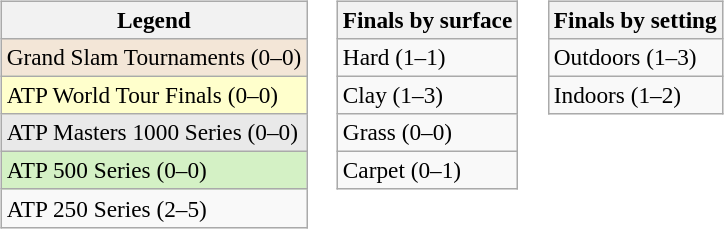<table>
<tr valign=top>
<td><br><table class=wikitable style=font-size:97%>
<tr>
<th>Legend</th>
</tr>
<tr style="background:#f3e6d7;">
<td>Grand Slam Tournaments (0–0)</td>
</tr>
<tr style="background:#ffc;">
<td>ATP World Tour Finals (0–0)</td>
</tr>
<tr style="background:#e9e9e9;">
<td>ATP Masters 1000 Series (0–0)</td>
</tr>
<tr style="background:#d4f1c5;">
<td>ATP 500 Series (0–0)</td>
</tr>
<tr>
<td>ATP 250 Series (2–5)</td>
</tr>
</table>
</td>
<td><br><table class=wikitable style=font-size:97%>
<tr>
<th>Finals by surface</th>
</tr>
<tr>
<td>Hard (1–1)</td>
</tr>
<tr>
<td>Clay (1–3)</td>
</tr>
<tr>
<td>Grass (0–0)</td>
</tr>
<tr>
<td>Carpet (0–1)</td>
</tr>
</table>
</td>
<td><br><table class=wikitable style=font-size:97%>
<tr>
<th>Finals by setting</th>
</tr>
<tr>
<td>Outdoors (1–3)</td>
</tr>
<tr>
<td>Indoors (1–2)</td>
</tr>
</table>
</td>
</tr>
</table>
